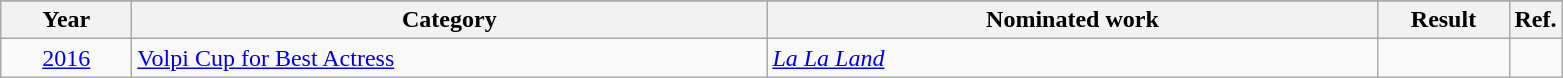<table class=wikitable>
<tr>
</tr>
<tr>
<th scope="col" style="width:5em;">Year</th>
<th scope="col" style="width:26em;">Category</th>
<th scope="col" style="width:25em;">Nominated work</th>
<th scope="col" style="width:5em;">Result</th>
<th>Ref.</th>
</tr>
<tr>
<td style="text-align:center;"><a href='#'>2016</a></td>
<td><a href='#'>Volpi Cup for Best Actress</a></td>
<td><em><a href='#'>La La Land</a></em></td>
<td></td>
<td align="center"></td>
</tr>
</table>
